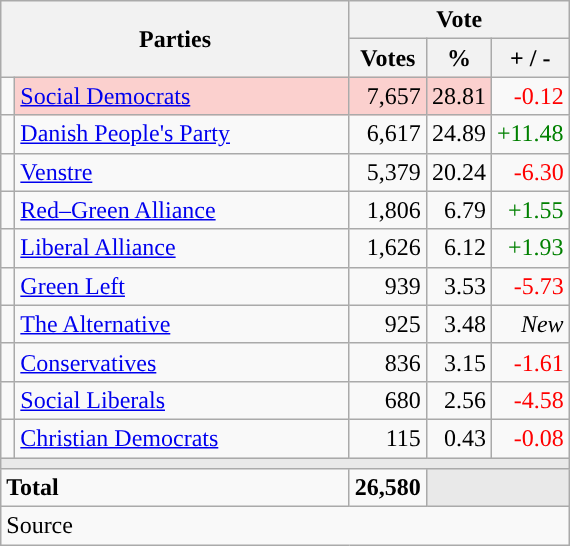<table class="wikitable" style="text-align:right;">
<tr>
<th style="text-align:centre;" rowspan="2" colspan="2" width="225">Parties</th>
<th colspan="3">Vote</th>
</tr>
<tr>
<th width="15">Votes</th>
<th width="15">%</th>
<th width="15">+ / -</th>
</tr>
<tr>
<td width="2" style="color:inherit;background:"></td>
<td bgcolor=#fbd0ce  align="left"><a href='#'>Social Democrats</a></td>
<td bgcolor=#fbd0ce>7,657</td>
<td bgcolor=#fbd0ce>28.81</td>
<td style=color:red;>-0.12</td>
</tr>
<tr>
<td width="2" style="color:inherit;background:"></td>
<td align="left"><a href='#'>Danish People's Party</a></td>
<td>6,617</td>
<td>24.89</td>
<td style=color:green;>+11.48</td>
</tr>
<tr>
<td width="2" style="color:inherit;background:"></td>
<td align="left"><a href='#'>Venstre</a></td>
<td>5,379</td>
<td>20.24</td>
<td style=color:red;>-6.30</td>
</tr>
<tr>
<td width="2" style="color:inherit;background:"></td>
<td align="left"><a href='#'>Red–Green Alliance</a></td>
<td>1,806</td>
<td>6.79</td>
<td style=color:green;>+1.55</td>
</tr>
<tr>
<td width="2" style="color:inherit;background:"></td>
<td align="left"><a href='#'>Liberal Alliance</a></td>
<td>1,626</td>
<td>6.12</td>
<td style=color:green;>+1.93</td>
</tr>
<tr>
<td width="2" style="color:inherit;background:"></td>
<td align="left"><a href='#'>Green Left</a></td>
<td>939</td>
<td>3.53</td>
<td style=color:red;>-5.73</td>
</tr>
<tr>
<td width="2" style="color:inherit;background:"></td>
<td align="left"><a href='#'>The Alternative</a></td>
<td>925</td>
<td>3.48</td>
<td><em>New</em></td>
</tr>
<tr>
<td width="2" style="color:inherit;background:"></td>
<td align="left"><a href='#'>Conservatives</a></td>
<td>836</td>
<td>3.15</td>
<td style=color:red;>-1.61</td>
</tr>
<tr>
<td width="2" style="color:inherit;background:"></td>
<td align="left"><a href='#'>Social Liberals</a></td>
<td>680</td>
<td>2.56</td>
<td style=color:red;>-4.58</td>
</tr>
<tr>
<td width="2" style="color:inherit;background:"></td>
<td align="left"><a href='#'>Christian Democrats</a></td>
<td>115</td>
<td>0.43</td>
<td style=color:red;>-0.08</td>
</tr>
<tr>
<td colspan="7" bgcolor="#E9E9E9"></td>
</tr>
<tr>
<td align="left" colspan="2"><strong>Total</strong></td>
<td><strong>26,580</strong></td>
<td bgcolor="#E9E9E9" colspan="2"></td>
</tr>
<tr>
<td align="left" colspan="6">Source</td>
</tr>
</table>
